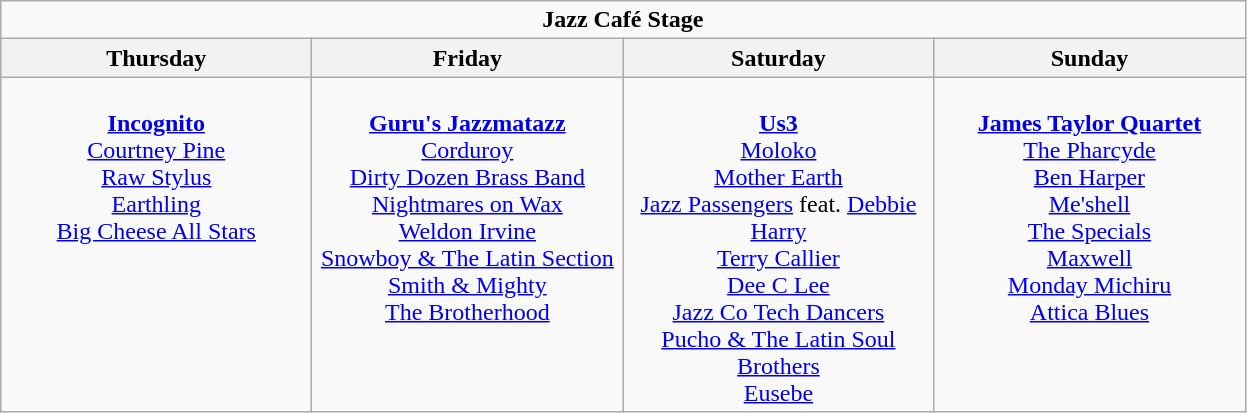<table class="wikitable">
<tr>
<td colspan="4" style="text-align:center;"><strong>Jazz Café Stage</strong></td>
</tr>
<tr>
<th>Thursday</th>
<th>Friday</th>
<th>Saturday</th>
<th>Sunday</th>
</tr>
<tr>
<td style="text-align:center; vertical-align:top; width:200px;"><br><strong><a href='#'>Incognito</a></strong><br>
<a href='#'>Courtney Pine</a><br>
<a href='#'>Raw Stylus</a><br>
<a href='#'>Earthling</a><br>
<a href='#'>Big Cheese All Stars</a></td>
<td style="text-align:center; vertical-align:top; width:200px;"><br><strong><a href='#'>Guru's Jazzmatazz</a></strong><br>
<a href='#'>Corduroy</a><br>
<a href='#'>Dirty Dozen Brass Band</a><br>
<a href='#'>Nightmares on Wax</a><br>
<a href='#'>Weldon Irvine</a><br>
<a href='#'>Snowboy & The Latin Section</a><br>
<a href='#'>Smith & Mighty</a><br>
<a href='#'>The Brotherhood</a></td>
<td style="text-align:center; vertical-align:top; width:200px;"><br><strong><a href='#'>Us3</a></strong><br>
<a href='#'>Moloko</a><br>
<a href='#'>Mother Earth</a><br>
<a href='#'>Jazz Passengers</a> feat. <a href='#'>Debbie Harry</a><br>
<a href='#'>Terry Callier</a><br>
<a href='#'>Dee C Lee</a><br>
<a href='#'>Jazz Co Tech Dancers</a><br>
<a href='#'>Pucho & The Latin Soul Brothers</a><br>
<a href='#'>Eusebe</a></td>
<td style="text-align:center; vertical-align:top; width:200px;"><br><strong><a href='#'>James Taylor Quartet</a></strong><br>
<a href='#'>The Pharcyde</a><br>
<a href='#'>Ben Harper</a><br>
<a href='#'>Me'shell</a><br>
<a href='#'>The Specials</a><br>
<a href='#'>Maxwell</a><br>
<a href='#'>Monday Michiru</a><br>
<a href='#'>Attica Blues</a></td>
</tr>
</table>
